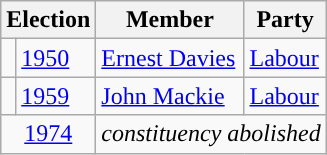<table class="wikitable">
<tr>
<th colspan="2">Election</th>
<th>Member</th>
<th>Party</th>
</tr>
<tr>
<td style="color:inherit;background-color: "></td>
<td><a href='#'>1950</a></td>
<td><a href='#'>Ernest Davies</a></td>
<td><a href='#'>Labour</a></td>
</tr>
<tr>
<td style="color:inherit;background-color: "></td>
<td><a href='#'>1959</a></td>
<td><a href='#'>John Mackie</a></td>
<td><a href='#'>Labour</a></td>
</tr>
<tr>
<td colspan="2" align="center"><a href='#'>1974</a></td>
<td colspan="2"><em>constituency abolished</em></td>
</tr>
</table>
